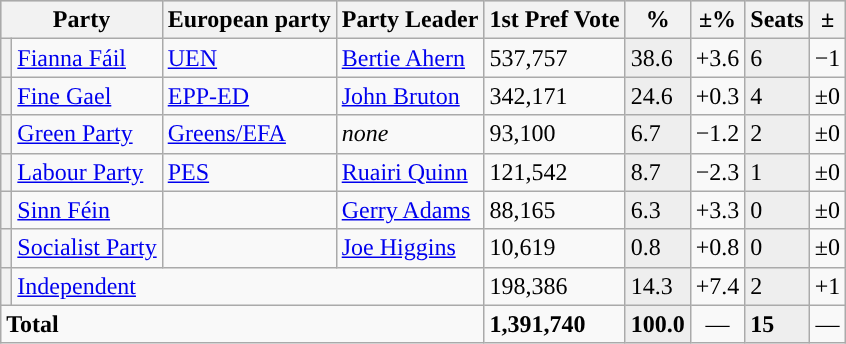<table class="wikitable">
<tr style="background-color:#C9C9C9">
<th colspan=2>Party</th>
<th>European party</th>
<th>Party Leader</th>
<th>1st Pref Vote</th>
<th>%</th>
<th>±%</th>
<th>Seats</th>
<th>±</th>
</tr>
<tr>
<th style="background-color: "></th>
<td><a href='#'>Fianna Fáil</a></td>
<td><a href='#'>UEN</a></td>
<td><a href='#'>Bertie Ahern</a></td>
<td>537,757</td>
<td style="background-color:#EEEEEE">38.6</td>
<td>+3.6</td>
<td style="background-color:#EEEEEE">6</td>
<td>−1</td>
</tr>
<tr>
<th style="background-color: "></th>
<td><a href='#'>Fine Gael</a></td>
<td><a href='#'>EPP-ED</a></td>
<td><a href='#'>John Bruton</a></td>
<td>342,171</td>
<td style="background-color:#EEEEEE">24.6</td>
<td>+0.3</td>
<td style="background-color:#EEEEEE">4</td>
<td>±0</td>
</tr>
<tr>
<th style="background-color: "></th>
<td><a href='#'>Green Party</a></td>
<td><a href='#'>Greens/EFA</a></td>
<td><em>none</em></td>
<td>93,100</td>
<td style="background-color:#EEEEEE">6.7</td>
<td>−1.2</td>
<td style="background-color:#EEEEEE">2</td>
<td>±0</td>
</tr>
<tr>
<th style="background-color: "></th>
<td><a href='#'>Labour Party</a></td>
<td><a href='#'>PES</a></td>
<td><a href='#'>Ruairi Quinn</a></td>
<td>121,542</td>
<td style="background-color:#EEEEEE">8.7</td>
<td>−2.3</td>
<td style="background-color:#EEEEEE">1</td>
<td>±0</td>
</tr>
<tr>
<th style="background-color: "></th>
<td><a href='#'>Sinn Féin</a></td>
<td></td>
<td><a href='#'>Gerry Adams</a></td>
<td>88,165</td>
<td style="background-color:#EEEEEE">6.3</td>
<td>+3.3</td>
<td style="background-color:#EEEEEE">0</td>
<td>±0</td>
</tr>
<tr>
<th style="background-color: "></th>
<td><a href='#'>Socialist Party</a></td>
<td></td>
<td><a href='#'>Joe Higgins</a></td>
<td>10,619</td>
<td style="background-color:#EEEEEE">0.8</td>
<td>+0.8</td>
<td style="background-color:#EEEEEE">0</td>
<td>±0</td>
</tr>
<tr>
<th style="background-color: "></th>
<td colspan=3><a href='#'>Independent</a></td>
<td>198,386</td>
<td style="background-color:#EEEEEE">14.3</td>
<td>+7.4</td>
<td style="background-color:#EEEEEE">2</td>
<td>+1</td>
</tr>
<tr>
<td colspan=4><strong>Total</strong></td>
<td><strong>1,391,740</strong></td>
<td style="background-color:#EEEEEE"><strong>100.0</strong></td>
<td align=center>—</td>
<td style="background-color:#EEEEEE"><strong>15</strong></td>
<td align=center>—</td>
</tr>
</table>
